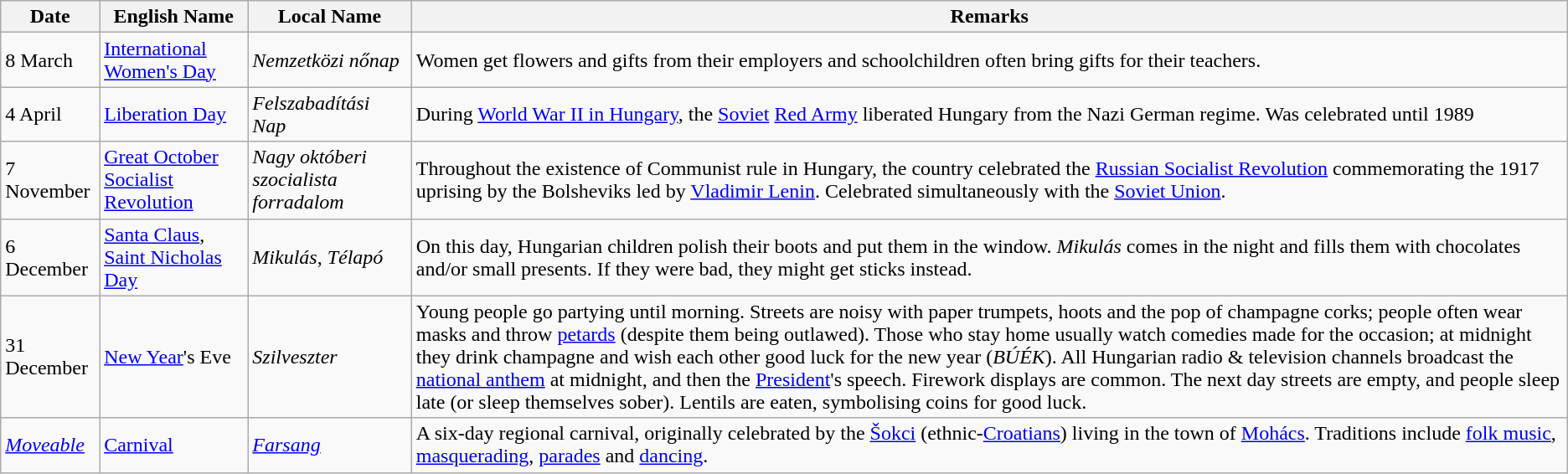<table class=wikitable>
<tr>
<th scope="col">Date</th>
<th scope="col">English Name</th>
<th scope="col">Local Name</th>
<th scope="col">Remarks</th>
</tr>
<tr>
<td>8 March</td>
<td><a href='#'>International Women's Day</a></td>
<td><em>Nemzetközi nőnap</em></td>
<td>Women get flowers and gifts from their employers and schoolchildren often bring gifts for their teachers.</td>
</tr>
<tr>
<td>4 April</td>
<td><a href='#'>Liberation Day</a></td>
<td><em>Felszabadítási Nap</em></td>
<td>During <a href='#'>World War II in Hungary</a>, the <a href='#'>Soviet</a> <a href='#'>Red Army</a> liberated Hungary from the Nazi German regime. Was celebrated until 1989</td>
</tr>
<tr>
<td>7 November</td>
<td><a href='#'>Great October Socialist Revolution</a></td>
<td><em>Nagy októberi szocialista forradalom</em></td>
<td>Throughout the existence of Communist rule in Hungary, the country celebrated the <a href='#'>Russian Socialist Revolution</a> commemorating the 1917 uprising by the Bolsheviks led by <a href='#'>Vladimir Lenin</a>. Celebrated simultaneously with the <a href='#'>Soviet Union</a>.</td>
</tr>
<tr>
<td>6 December</td>
<td><a href='#'>Santa Claus</a>, <a href='#'>Saint Nicholas Day</a></td>
<td><em>Mikulás</em>, <em>Télapó</em></td>
<td>On this day, Hungarian children polish their boots and put them in the window. <em>Mikulás</em> comes in the night and fills them with chocolates and/or small presents. If they were bad, they might get sticks instead.</td>
</tr>
<tr>
<td>31 December</td>
<td><a href='#'>New Year</a>'s Eve</td>
<td><em>Szilveszter</em></td>
<td>Young people go partying until morning. Streets are noisy with paper trumpets, hoots and the pop of champagne corks; people often wear masks and throw <a href='#'>petards</a> (despite them being outlawed). Those who stay home usually watch comedies made for the occasion; at midnight they drink champagne and wish each other good luck for the new year (<em>BÚÉK</em>). All Hungarian radio & television channels broadcast the <a href='#'>national anthem</a> at midnight, and then the <a href='#'>President</a>'s speech. Firework displays are common. The next day streets are empty, and people sleep late (or sleep themselves sober). Lentils are eaten, symbolising coins for good luck.</td>
</tr>
<tr>
<td><em><a href='#'>Moveable</a></em></td>
<td><a href='#'>Carnival</a></td>
<td><em><a href='#'>Farsang</a></em></td>
<td>A six-day regional carnival, originally celebrated by the <a href='#'>Šokci</a> (ethnic-<a href='#'>Croatians</a>) living in the town of <a href='#'>Mohács</a>. Traditions include <a href='#'>folk music</a>, <a href='#'>masquerading</a>, <a href='#'>parades</a> and <a href='#'>dancing</a>.</td>
</tr>
</table>
